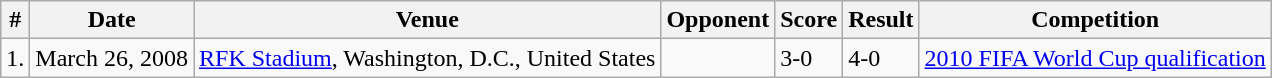<table class="wikitable">
<tr>
<th>#</th>
<th>Date</th>
<th>Venue</th>
<th>Opponent</th>
<th>Score</th>
<th>Result</th>
<th>Competition</th>
</tr>
<tr>
<td>1.</td>
<td>March 26, 2008</td>
<td><a href='#'>RFK Stadium</a>, Washington, D.C., United States</td>
<td></td>
<td>3-0</td>
<td>4-0</td>
<td><a href='#'>2010 FIFA World Cup qualification</a></td>
</tr>
</table>
